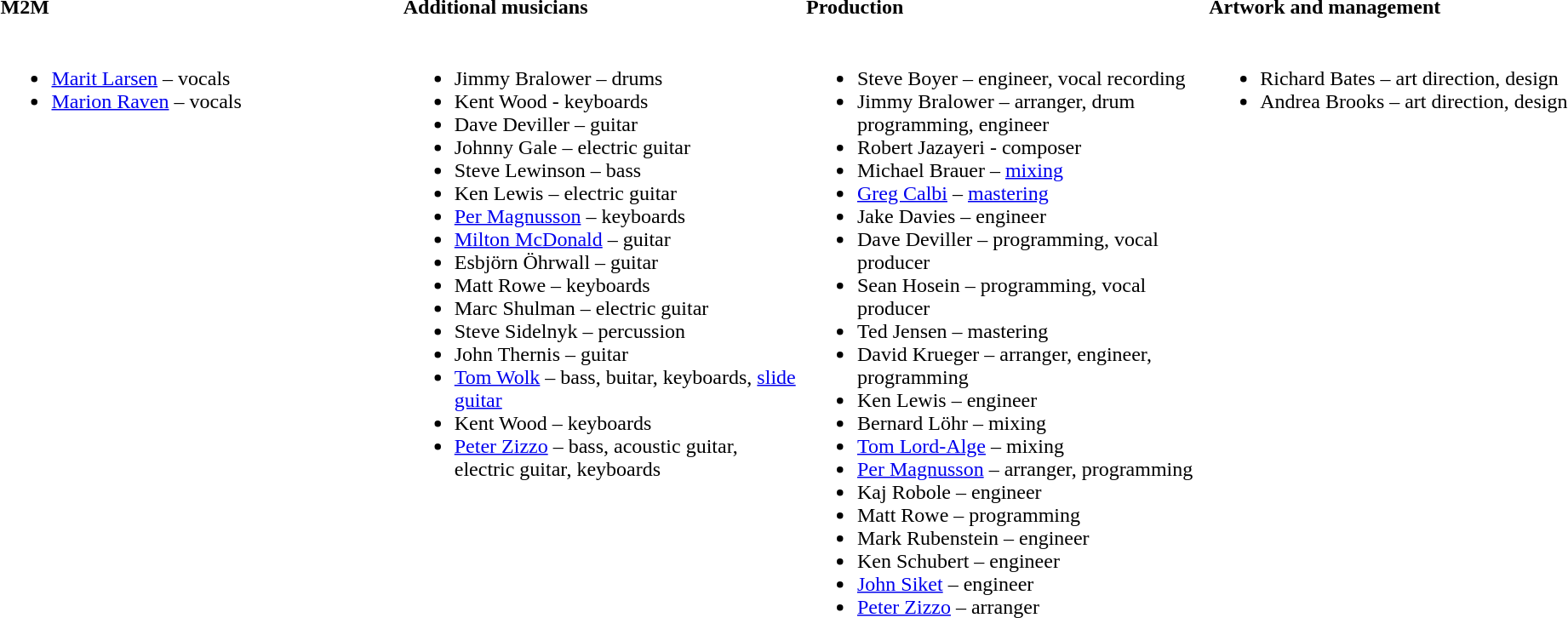<table style="width:100%;">
<tr>
<th scope="col" style="text-align:left; width:25%;">M2M</th>
<th scope="col" style="text-align:left; width:25%;">Additional musicians</th>
<th scope="col" style="text-align:left; width:25%;">Production</th>
<th scope="col" style="text-align:left; width:25%;">Artwork and management</th>
</tr>
<tr>
<td style="vertical-align:top;"><br><ul><li><a href='#'>Marit Larsen</a> – vocals</li><li><a href='#'>Marion Raven</a> – vocals</li></ul></td>
<td style="vertical-align:top;"><br><ul><li>Jimmy Bralower – drums</li><li>Kent Wood - keyboards</li><li>Dave Deviller – guitar</li><li>Johnny Gale – electric guitar</li><li>Steve Lewinson – bass</li><li>Ken Lewis – electric guitar</li><li><a href='#'>Per Magnusson</a> – keyboards</li><li><a href='#'>Milton McDonald</a> – guitar</li><li>Esbjörn Öhrwall – guitar</li><li>Matt Rowe – keyboards</li><li>Marc Shulman – electric guitar</li><li>Steve Sidelnyk – percussion</li><li>John Thernis – guitar</li><li><a href='#'>Tom Wolk</a> – bass, buitar, keyboards, <a href='#'>slide guitar</a></li><li>Kent Wood – keyboards</li><li><a href='#'>Peter Zizzo</a>  – bass, acoustic guitar, electric guitar, keyboards</li></ul></td>
<td style="vertical-align:top;"><br><ul><li>Steve Boyer – engineer, vocal recording</li><li>Jimmy Bralower – arranger, drum programming, engineer</li><li>Robert Jazayeri - composer</li><li>Michael Brauer – <a href='#'>mixing</a></li><li><a href='#'>Greg Calbi</a> – <a href='#'>mastering</a></li><li>Jake Davies – engineer</li><li>Dave Deviller –  programming, vocal producer</li><li>Sean Hosein –  programming, vocal producer</li><li>Ted Jensen – mastering</li><li>David Krueger – arranger, engineer, programming</li><li>Ken Lewis – engineer</li><li>Bernard Löhr – mixing</li><li><a href='#'>Tom Lord-Alge</a> – mixing</li><li><a href='#'>Per Magnusson</a> – arranger, programming</li><li>Kaj Robole – engineer</li><li>Matt Rowe – programming</li><li>Mark Rubenstein – engineer</li><li>Ken Schubert  – engineer</li><li><a href='#'>John Siket</a> – engineer</li><li><a href='#'>Peter Zizzo</a> – arranger</li></ul></td>
<td style="vertical-align:top;"><br><ul><li>Richard Bates – art direction, design</li><li>Andrea Brooks – art direction, design</li></ul></td>
</tr>
</table>
